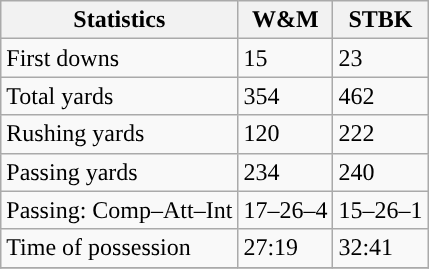<table class="wikitable" style="float: left;">
<tr>
<th>Statistics</th>
<th>W&M</th>
<th>STBK</th>
</tr>
<tr>
<td>First downs</td>
<td>15</td>
<td>23</td>
</tr>
<tr>
<td>Total yards</td>
<td>354</td>
<td>462</td>
</tr>
<tr>
<td>Rushing yards</td>
<td>120</td>
<td>222</td>
</tr>
<tr>
<td>Passing yards</td>
<td>234</td>
<td>240</td>
</tr>
<tr>
<td>Passing: Comp–Att–Int</td>
<td>17–26–4</td>
<td>15–26–1</td>
</tr>
<tr>
<td>Time of possession</td>
<td>27:19</td>
<td>32:41</td>
</tr>
<tr>
</tr>
</table>
